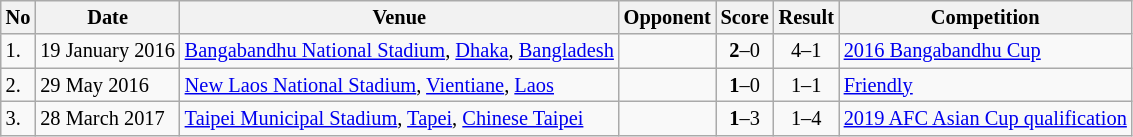<table class="wikitable" style="font-size:85%;">
<tr>
<th>No</th>
<th>Date</th>
<th>Venue</th>
<th>Opponent</th>
<th>Score</th>
<th>Result</th>
<th>Competition</th>
</tr>
<tr>
<td>1.</td>
<td>19 January 2016</td>
<td><a href='#'>Bangabandhu National Stadium</a>, <a href='#'>Dhaka</a>, <a href='#'>Bangladesh</a></td>
<td></td>
<td align=center><strong>2</strong>–0</td>
<td align=center>4–1</td>
<td><a href='#'>2016 Bangabandhu Cup</a></td>
</tr>
<tr>
<td>2.</td>
<td>29 May 2016</td>
<td><a href='#'>New Laos National Stadium</a>, <a href='#'>Vientiane</a>, <a href='#'>Laos</a></td>
<td></td>
<td align=center><strong>1</strong>–0</td>
<td align=center>1–1</td>
<td><a href='#'>Friendly</a></td>
</tr>
<tr>
<td>3.</td>
<td>28 March 2017</td>
<td><a href='#'>Taipei Municipal Stadium</a>, <a href='#'>Tapei</a>, <a href='#'>Chinese Taipei</a></td>
<td></td>
<td align=center><strong>1</strong>–3</td>
<td align=center>1–4</td>
<td><a href='#'>2019 AFC Asian Cup qualification</a></td>
</tr>
</table>
